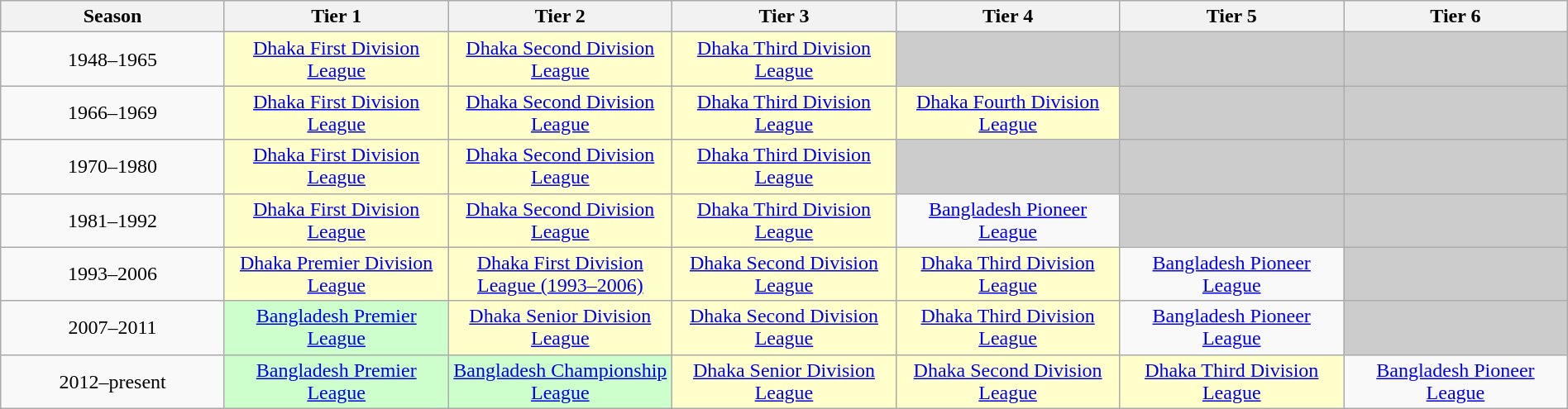<table class="wikitable" style="text-align: center; width:100%;">
<tr>
<th width="10%">Season</th>
<th width="10%">Tier 1</th>
<th width="10%">Tier 2</th>
<th width="10%">Tier 3</th>
<th width="10%">Tier 4</th>
<th width="10%">Tier 5</th>
<th width="10%">Tier 6</th>
</tr>
<tr>
<td>1948–1965</td>
<td bgcolor=#ffffcc><a href='#'>Dhaka First Division League</a></td>
<td bgcolor=#ffffcc><a href='#'>Dhaka Second Division League</a></td>
<td bgcolor=#ffffcc><a href='#'>Dhaka Third Division League</a></td>
<td bgcolor=#cccccc></td>
<td bgcolor=#cccccc></td>
<td bgcolor=#cccccc></td>
</tr>
<tr>
<td>1966–1969</td>
<td bgcolor=#ffffcc><a href='#'>Dhaka First Division League</a></td>
<td bgcolor=#ffffcc><a href='#'>Dhaka Second Division League</a></td>
<td bgcolor=#ffffcc><a href='#'>Dhaka Third Division League</a></td>
<td bgcolor=#ffffcc><a href='#'>Dhaka Fourth Division League</a></td>
<td bgcolor=#cccccc></td>
<td bgcolor=#cccccc></td>
</tr>
<tr>
<td>1970–1980</td>
<td bgcolor=#ffffcc><a href='#'>Dhaka First Division League</a></td>
<td bgcolor=#ffffcc><a href='#'>Dhaka Second Division League</a></td>
<td bgcolor=#ffffcc><a href='#'>Dhaka Third Division League</a></td>
<td bgcolor=#cccccc></td>
<td bgcolor=#cccccc></td>
<td bgcolor=#cccccc></td>
</tr>
<tr>
<td>1981–1992</td>
<td bgcolor=#ffffcc><a href='#'>Dhaka First Division League</a></td>
<td bgcolor=#ffffcc><a href='#'>Dhaka Second Division League</a></td>
<td bgcolor=#ffffcc><a href='#'>Dhaka Third Division League</a></td>
<td><a href='#'>Bangladesh Pioneer League</a></td>
<td bgcolor=#cccccc></td>
<td bgcolor=#cccccc></td>
</tr>
<tr>
<td>1993–2006</td>
<td bgcolor=#ffffcc><a href='#'>Dhaka Premier Division League</a></td>
<td bgcolor=#ffffcc><a href='#'>Dhaka First Division League (1993–2006)</a></td>
<td bgcolor=#ffffcc><a href='#'>Dhaka Second Division League</a></td>
<td bgcolor=#ffffcc><a href='#'>Dhaka Third Division League</a></td>
<td><a href='#'>Bangladesh Pioneer League</a></td>
<td bgcolor=#cccccc></td>
</tr>
<tr>
<td>2007–2011</td>
<td bgcolor=#ccffcc><a href='#'>Bangladesh Premier League</a></td>
<td bgcolor=#ffffcc><a href='#'>Dhaka Senior Division League</a></td>
<td bgcolor=#ffffcc><a href='#'>Dhaka Second Division League</a></td>
<td bgcolor=#ffffcc><a href='#'>Dhaka Third Division League</a></td>
<td><a href='#'>Bangladesh Pioneer League</a></td>
<td bgcolor=#cccccc></td>
</tr>
<tr>
<td>2012–present</td>
<td bgcolor=#ccffcc><a href='#'>Bangladesh Premier League</a></td>
<td bgcolor=#ccffcc><a href='#'>Bangladesh Championship League</a></td>
<td bgcolor=#ffffcc><a href='#'>Dhaka Senior Division League</a></td>
<td bgcolor=#ffffcc><a href='#'>Dhaka Second Division League</a></td>
<td bgcolor=#ffffcc><a href='#'>Dhaka Third Division League</a></td>
<td><a href='#'>Bangladesh Pioneer League</a></td>
</tr>
</table>
